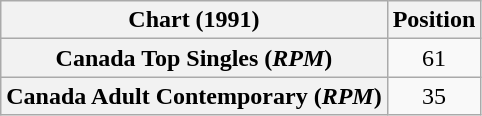<table class="wikitable sortable plainrowheaders" style="text-align:center">
<tr>
<th>Chart (1991)</th>
<th>Position</th>
</tr>
<tr>
<th scope="row">Canada Top Singles (<em>RPM</em>)</th>
<td>61</td>
</tr>
<tr>
<th scope="row">Canada Adult Contemporary (<em>RPM</em>)</th>
<td>35</td>
</tr>
</table>
